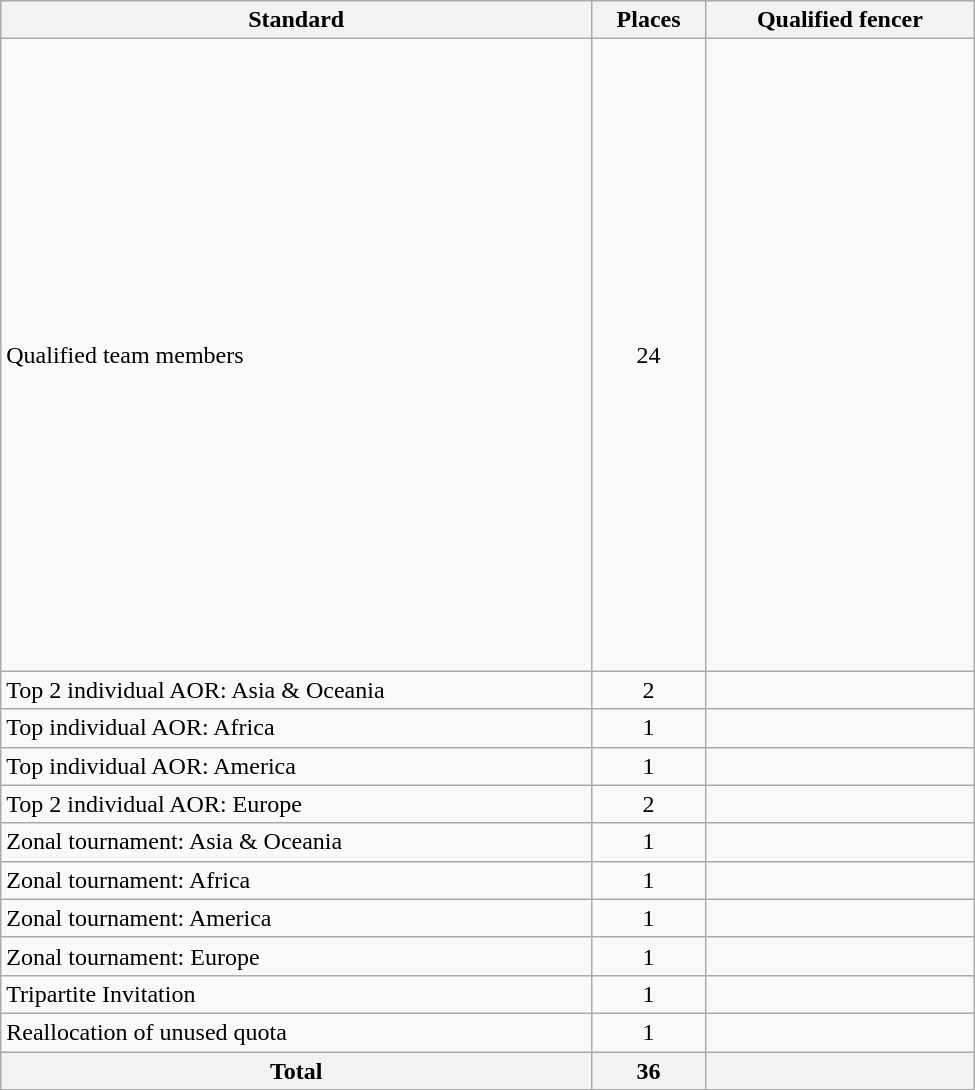<table class="wikitable" width=650>
<tr>
<th>Standard</th>
<th>Places</th>
<th>Qualified fencer</th>
</tr>
<tr>
<td>Qualified team members</td>
<td align=center>24</td>
<td><br><br><br><br> <br><br> <br><br><br><br><br><br><br><br><br><br><br><br><br><br><br><br><br></td>
</tr>
<tr>
<td>Top 2 individual AOR: Asia & Oceania</td>
<td align=center>2</td>
<td><br></td>
</tr>
<tr>
<td>Top individual AOR: Africa</td>
<td align=center>1</td>
<td></td>
</tr>
<tr>
<td>Top individual AOR: America</td>
<td align=center>1</td>
<td></td>
</tr>
<tr>
<td>Top 2 individual AOR: Europe</td>
<td align=center>2</td>
<td><br></td>
</tr>
<tr>
<td>Zonal tournament: Asia & Oceania</td>
<td align=center>1</td>
<td></td>
</tr>
<tr>
<td>Zonal tournament: Africa</td>
<td align=center>1</td>
<td></td>
</tr>
<tr>
<td>Zonal tournament: America</td>
<td align=center>1</td>
<td></td>
</tr>
<tr>
<td>Zonal tournament: Europe</td>
<td align=center>1</td>
<td></td>
</tr>
<tr>
<td>Tripartite Invitation</td>
<td align=center>1</td>
<td></td>
</tr>
<tr>
<td>Reallocation of unused quota</td>
<td align=center>1</td>
<td></td>
</tr>
<tr>
<th>Total</th>
<th>36</th>
<th></th>
</tr>
</table>
